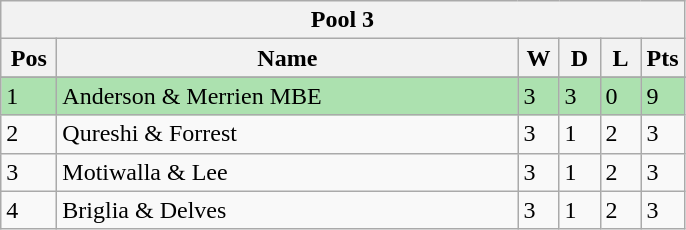<table class="wikitable">
<tr>
<th colspan="6">Pool 3</th>
</tr>
<tr>
<th width=30>Pos</th>
<th width=300>Name</th>
<th width=20>W</th>
<th width=20>D</th>
<th width=20>L</th>
<th width=20>Pts</th>
</tr>
<tr>
</tr>
<tr style="background:#ACE1AF;">
<td>1</td>
<td> Anderson &  Merrien MBE</td>
<td>3</td>
<td>3</td>
<td>0</td>
<td>9</td>
</tr>
<tr>
<td>2</td>
<td> Qureshi &  Forrest</td>
<td>3</td>
<td>1</td>
<td>2</td>
<td>3</td>
</tr>
<tr>
<td>3</td>
<td> Motiwalla & Lee</td>
<td>3</td>
<td>1</td>
<td>2</td>
<td>3</td>
</tr>
<tr>
<td>4</td>
<td> Briglia & Delves</td>
<td>3</td>
<td>1</td>
<td>2</td>
<td>3</td>
</tr>
</table>
